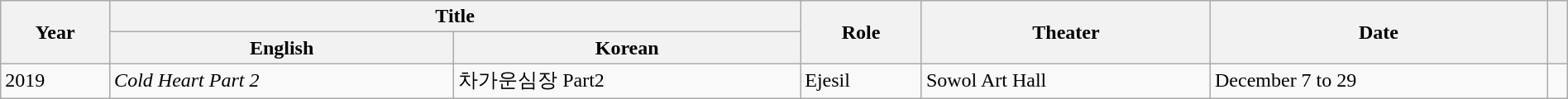<table class="wikitable" style="text-align:left; font-size:100%; padding:0 auto; width:100%; margin:auto">
<tr>
<th rowspan="2" scope="col">Year</th>
<th colspan="2" scope="col">Title</th>
<th rowspan="2" scope="col">Role</th>
<th rowspan="2" scope="col">Theater</th>
<th rowspan="2" scope="col">Date</th>
<th rowspan="2" scope="col" class="unsortable"></th>
</tr>
<tr>
<th>English</th>
<th>Korean</th>
</tr>
<tr>
<td>2019</td>
<td><em>Cold Heart Part 2</em></td>
<td>차가운심장 Part2</td>
<td>Ejesil</td>
<td>Sowol Art Hall</td>
<td>December 7 to 29</td>
<td></td>
</tr>
</table>
